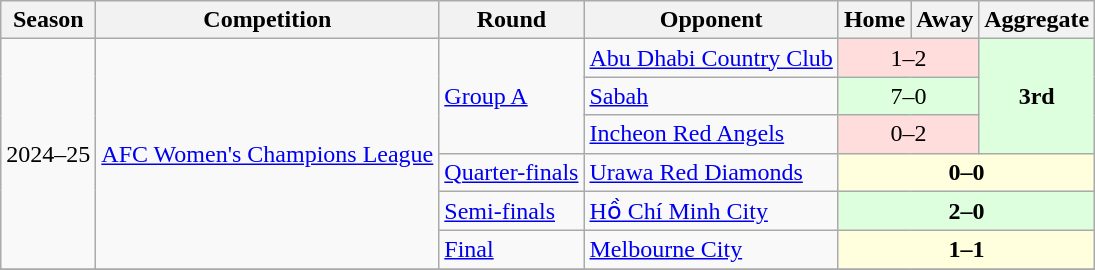<table class="wikitable">
<tr>
<th>Season</th>
<th>Competition</th>
<th>Round</th>
<th>Opponent</th>
<th>Home</th>
<th>Away</th>
<th>Aggregate</th>
</tr>
<tr>
<td rowspan=6>2024–25</td>
<td rowspan=6><a href='#'>AFC Women's Champions League</a></td>
<td rowspan=3><a href='#'>Group A</a></td>
<td> <a href='#'>Abu Dhabi Country Club</a></td>
<td colspan=2 bgcolor="#ffdddd" style="text-align:center;">1–2</td>
<td rowspan=3 bgcolor="#ddffdd" style="text-align:center;"><strong>3rd</strong></td>
</tr>
<tr>
<td> <a href='#'>Sabah</a></td>
<td colspan=2 bgcolor="#ddffdd" style="text-align:center;">7–0</td>
</tr>
<tr>
<td> <a href='#'>Incheon Red Angels</a></td>
<td colspan=2 bgcolor="#ffdddd" style="text-align:center;">0–2</td>
</tr>
<tr>
<td rowspan=1><a href='#'>Quarter-finals</a></td>
<td> <a href='#'>Urawa Red Diamonds</a></td>
<td colspan=3 bgcolor="#ffffdd" style="text-align:center;"><strong>0–0  </strong></td>
</tr>
<tr>
<td rowspan=1><a href='#'>Semi-finals</a></td>
<td> <a href='#'>Hồ Chí Minh City</a></td>
<td colspan=3 bgcolor="#ddffdd" style="text-align:center;"><strong>2–0</strong></td>
</tr>
<tr>
<td rowspan=1><a href='#'>Final</a></td>
<td> <a href='#'>Melbourne City</a></td>
<td colspan=3 bgcolor="#ffffdd" style=text-align:center;"><strong>1–1  </strong></td>
</tr>
<tr>
</tr>
</table>
